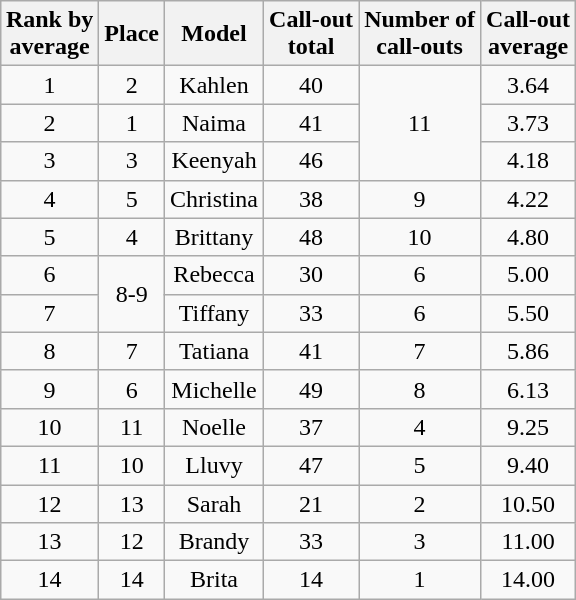<table class="wikitable sortable" style="margin:auto; text-align:center; white-space:nowrap">
<tr>
<th>Rank by<br>average</th>
<th>Place</th>
<th>Model</th>
<th>Call-out<br>total</th>
<th>Number of<br>call-outs</th>
<th>Call-out<br>average</th>
</tr>
<tr>
<td>1</td>
<td>2</td>
<td>Kahlen</td>
<td>40</td>
<td rowspan="3">11</td>
<td>3.64</td>
</tr>
<tr>
<td>2</td>
<td>1</td>
<td>Naima</td>
<td>41</td>
<td>3.73</td>
</tr>
<tr>
<td>3</td>
<td>3</td>
<td>Keenyah</td>
<td>46</td>
<td>4.18</td>
</tr>
<tr>
<td>4</td>
<td>5</td>
<td>Christina</td>
<td>38</td>
<td>9</td>
<td>4.22</td>
</tr>
<tr>
<td>5</td>
<td>4</td>
<td>Brittany</td>
<td>48</td>
<td>10</td>
<td>4.80</td>
</tr>
<tr>
<td>6</td>
<td rowspan="2">8-9</td>
<td>Rebecca</td>
<td>30</td>
<td>6</td>
<td>5.00</td>
</tr>
<tr>
<td>7</td>
<td>Tiffany</td>
<td>33</td>
<td>6</td>
<td>5.50</td>
</tr>
<tr>
<td>8</td>
<td>7</td>
<td>Tatiana</td>
<td>41</td>
<td>7</td>
<td>5.86</td>
</tr>
<tr>
<td>9</td>
<td>6</td>
<td>Michelle</td>
<td>49</td>
<td>8</td>
<td>6.13</td>
</tr>
<tr>
<td>10</td>
<td>11</td>
<td>Noelle</td>
<td>37</td>
<td>4</td>
<td>9.25</td>
</tr>
<tr>
<td>11</td>
<td>10</td>
<td>Lluvy</td>
<td>47</td>
<td>5</td>
<td>9.40</td>
</tr>
<tr>
<td>12</td>
<td>13</td>
<td>Sarah</td>
<td>21</td>
<td>2</td>
<td>10.50</td>
</tr>
<tr>
<td>13</td>
<td>12</td>
<td>Brandy</td>
<td>33</td>
<td>3</td>
<td>11.00</td>
</tr>
<tr>
<td>14</td>
<td>14</td>
<td>Brita</td>
<td>14</td>
<td>1</td>
<td>14.00</td>
</tr>
</table>
